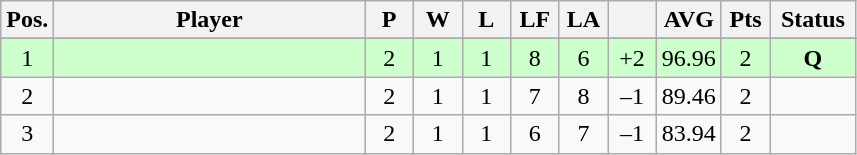<table class="wikitable" style="text-align:center; margin: 1em auto 1em auto, align:left">
<tr>
<th width=25>Pos.</th>
<th width=200>Player</th>
<th width=25>P</th>
<th width=25>W</th>
<th width=25>L</th>
<th width=25>LF</th>
<th width=25>LA</th>
<th width=25></th>
<th width=35>AVG</th>
<th width=25>Pts</th>
<th width=50>Status</th>
</tr>
<tr>
</tr>
<tr style="background-color:#ccffcc">
<td>1</td>
<td align=left></td>
<td>2</td>
<td>1</td>
<td>1</td>
<td>8</td>
<td>6</td>
<td>+2</td>
<td>96.96</td>
<td>2</td>
<td><strong>Q</strong></td>
</tr>
<tr style=>
<td>2</td>
<td align=left></td>
<td>2</td>
<td>1</td>
<td>1</td>
<td>7</td>
<td>8</td>
<td>–1</td>
<td>89.46</td>
<td>2</td>
<td></td>
</tr>
<tr style=>
<td>3</td>
<td align=left></td>
<td>2</td>
<td>1</td>
<td>1</td>
<td>6</td>
<td>7</td>
<td>–1</td>
<td>83.94</td>
<td>2</td>
<td></td>
</tr>
</table>
